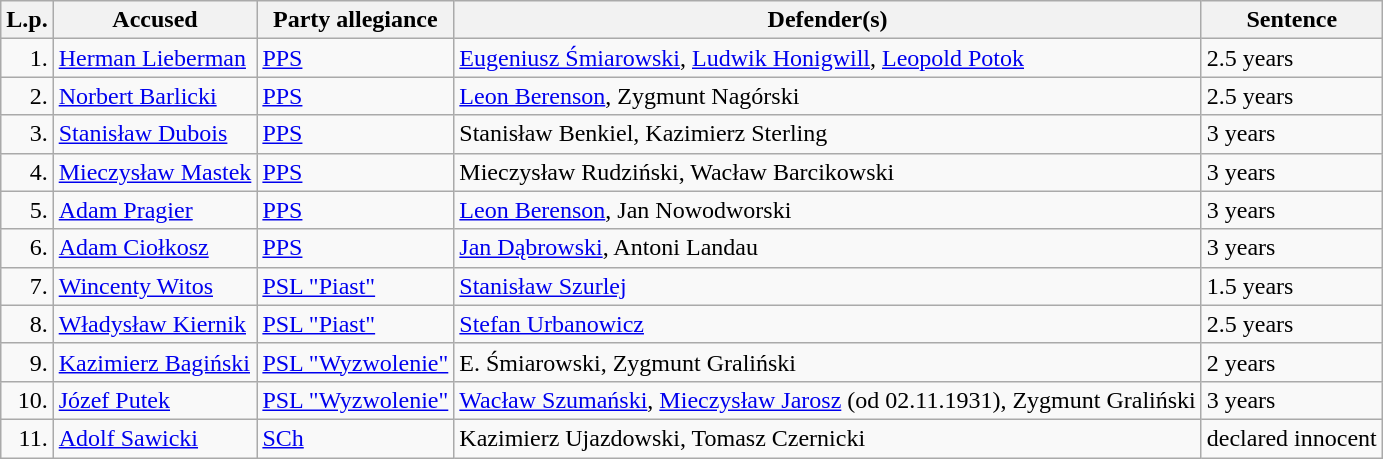<table class="wikitable">
<tr>
<th scope="col">L.p.</th>
<th scope="col">Accused</th>
<th scope="col">Party allegiance</th>
<th scope="col">Defender(s)</th>
<th scope="col">Sentence</th>
</tr>
<tr>
<td style="text-align:right">1.</td>
<td><a href='#'>Herman Lieberman</a></td>
<td><a href='#'>PPS</a></td>
<td><a href='#'>Eugeniusz Śmiarowski</a>, <a href='#'>Ludwik Honigwill</a>, <a href='#'>Leopold Potok</a></td>
<td>2.5 years</td>
</tr>
<tr>
<td style="text-align:right">2.</td>
<td><a href='#'>Norbert Barlicki</a></td>
<td><a href='#'>PPS</a></td>
<td><a href='#'>Leon Berenson</a>, Zygmunt Nagórski</td>
<td>2.5 years</td>
</tr>
<tr>
<td style="text-align:right">3.</td>
<td><a href='#'>Stanisław Dubois</a></td>
<td><a href='#'>PPS</a></td>
<td>Stanisław Benkiel, Kazimierz Sterling</td>
<td>3 years</td>
</tr>
<tr>
<td style="text-align:right">4.</td>
<td><a href='#'>Mieczysław Mastek</a></td>
<td><a href='#'>PPS</a></td>
<td>Mieczysław Rudziński, Wacław Barcikowski</td>
<td>3 years</td>
</tr>
<tr>
<td style="text-align:right">5.</td>
<td><a href='#'>Adam Pragier</a></td>
<td><a href='#'>PPS</a></td>
<td><a href='#'>Leon Berenson</a>, Jan Nowodworski</td>
<td>3 years</td>
</tr>
<tr>
<td style="text-align:right">6.</td>
<td><a href='#'>Adam Ciołkosz</a></td>
<td><a href='#'>PPS</a></td>
<td><a href='#'>Jan Dąbrowski</a>, Antoni Landau</td>
<td>3 years</td>
</tr>
<tr>
<td style="text-align:right">7.</td>
<td><a href='#'>Wincenty Witos</a></td>
<td><a href='#'>PSL "Piast"</a></td>
<td><a href='#'>Stanisław Szurlej</a></td>
<td>1.5 years</td>
</tr>
<tr>
<td style="text-align:right">8.</td>
<td><a href='#'>Władysław Kiernik</a></td>
<td><a href='#'>PSL "Piast"</a></td>
<td><a href='#'>Stefan Urbanowicz</a></td>
<td>2.5 years</td>
</tr>
<tr>
<td style="text-align:right">9.</td>
<td><a href='#'>Kazimierz Bagiński</a></td>
<td><a href='#'>PSL "Wyzwolenie"</a></td>
<td>E. Śmiarowski, Zygmunt Graliński</td>
<td>2 years</td>
</tr>
<tr>
<td style="text-align:right">10.</td>
<td><a href='#'>Józef Putek</a></td>
<td><a href='#'>PSL "Wyzwolenie"</a></td>
<td><a href='#'>Wacław Szumański</a>, <a href='#'>Mieczysław Jarosz</a> (od 02.11.1931), Zygmunt Graliński</td>
<td>3 years</td>
</tr>
<tr>
<td style="text-align:right">11.</td>
<td><a href='#'>Adolf Sawicki</a></td>
<td><a href='#'>SCh</a></td>
<td>Kazimierz Ujazdowski, Tomasz Czernicki</td>
<td>declared innocent</td>
</tr>
</table>
